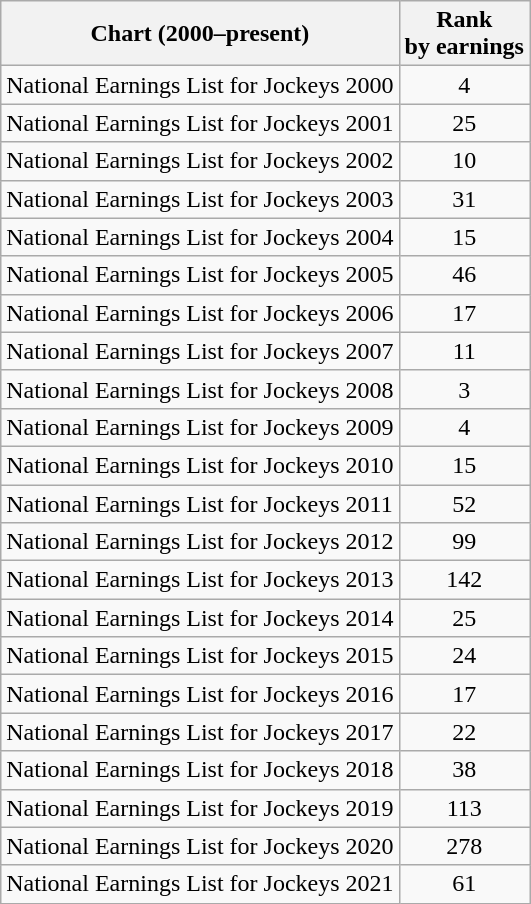<table class="wikitable sortable">
<tr>
<th>Chart (2000–present)</th>
<th>Rank<br>by earnings</th>
</tr>
<tr>
<td>National Earnings List for Jockeys 2000</td>
<td style="text-align:center;">4</td>
</tr>
<tr>
<td>National Earnings List for Jockeys 2001</td>
<td style="text-align:center;">25</td>
</tr>
<tr>
<td>National Earnings List for Jockeys 2002</td>
<td style="text-align:center;">10</td>
</tr>
<tr>
<td>National Earnings List for Jockeys 2003</td>
<td style="text-align:center;">31</td>
</tr>
<tr>
<td>National Earnings List for Jockeys 2004</td>
<td style="text-align:center;">15</td>
</tr>
<tr>
<td>National Earnings List for Jockeys 2005</td>
<td style="text-align:center;">46</td>
</tr>
<tr>
<td>National Earnings List for Jockeys 2006</td>
<td style="text-align:center;">17</td>
</tr>
<tr>
<td>National Earnings List for Jockeys 2007</td>
<td style="text-align:center;">11</td>
</tr>
<tr>
<td>National Earnings List for Jockeys 2008</td>
<td style="text-align:center;">3</td>
</tr>
<tr>
<td>National Earnings List for Jockeys 2009</td>
<td style="text-align:center;">4</td>
</tr>
<tr>
<td>National Earnings List for Jockeys 2010</td>
<td style="text-align:center;">15</td>
</tr>
<tr>
<td>National Earnings List for Jockeys 2011</td>
<td style="text-align:center;">52</td>
</tr>
<tr>
<td>National Earnings List for Jockeys 2012</td>
<td style="text-align:center;">99</td>
</tr>
<tr>
<td>National Earnings List for Jockeys 2013</td>
<td style="text-align:center;">142</td>
</tr>
<tr>
<td>National Earnings List for Jockeys 2014</td>
<td style="text-align:center;">25</td>
</tr>
<tr>
<td>National Earnings List for Jockeys 2015</td>
<td style="text-align:center;">24</td>
</tr>
<tr>
<td>National Earnings List for Jockeys 2016</td>
<td style="text-align:center;">17</td>
</tr>
<tr>
<td>National Earnings List for Jockeys 2017</td>
<td style="text-align:center;">22</td>
</tr>
<tr>
<td>National Earnings List for Jockeys 2018</td>
<td style="text-align:center;">38</td>
</tr>
<tr>
<td>National Earnings List for Jockeys 2019</td>
<td style="text-align:center;">113</td>
</tr>
<tr>
<td>National Earnings List for Jockeys 2020</td>
<td style="text-align:center;">278</td>
</tr>
<tr>
<td>National Earnings List for Jockeys 2021</td>
<td style="text-align:center;">61</td>
</tr>
</table>
